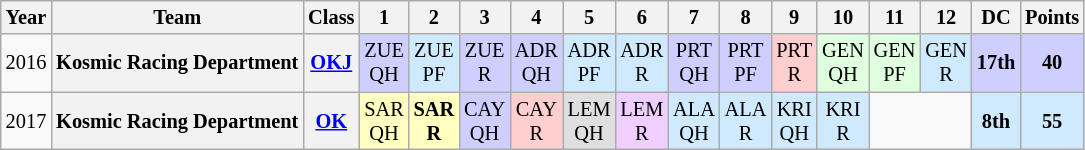<table class="wikitable" style="text-align:center; font-size:85%">
<tr>
<th>Year</th>
<th>Team</th>
<th>Class</th>
<th>1</th>
<th>2</th>
<th>3</th>
<th>4</th>
<th>5</th>
<th>6</th>
<th>7</th>
<th>8</th>
<th>9</th>
<th>10</th>
<th>11</th>
<th>12</th>
<th>DC</th>
<th>Points</th>
</tr>
<tr>
<td>2016</td>
<th nowrap>Kosmic Racing Department</th>
<th nowrap><a href='#'>OKJ</a></th>
<td style="background:#CFCFFF;">ZUE<br>QH<br></td>
<td style="background:#CFEAFF;">ZUE<br>PF<br></td>
<td style="background:#CFCFFF;">ZUE<br>R<br></td>
<td style="background:#CFCFFF;">ADR<br>QH<br></td>
<td style="background:#CFEAFF;">ADR<br>PF<br></td>
<td style="background:#CFEAFF;">ADR<br>R<br></td>
<td style="background:#CFCFFF;">PRT<br>QH<br></td>
<td style="background:#CFCFFF;">PRT<br>PF<br></td>
<td style="background:#FFCFCF;">PRT<br>R<br></td>
<td style="background:#DFFFDF;">GEN<br>QH<br></td>
<td style="background:#DFFFDF;">GEN<br>PF<br></td>
<td style="background:#CFEAFF;">GEN<br>R<br></td>
<th style="background:#CFCFFF;">17th</th>
<th style="background:#CFCFFF;">40</th>
</tr>
<tr>
<td>2017</td>
<th nowrap>Kosmic Racing Department</th>
<th nowrap><a href='#'>OK</a></th>
<td style="background:#FFFFBF;">SAR<br>QH<br></td>
<td style="background:#FFFFBF;"><strong>SAR<br>R</strong><br></td>
<td style="background:#CFCFFF;">CAY<br>QH<br></td>
<td style="background:#FFCFCF;">CAY<br>R<br></td>
<td style="background:#DFDFDF;">LEM<br>QH<br></td>
<td style="background:#EFCFFF;">LEM<br>R<br></td>
<td style="background:#CFEAFF;">ALA<br>QH<br></td>
<td style="background:#CFEAFF;">ALA<br>R<br></td>
<td style="background:#CFEAFF;">KRI<br>QH<br></td>
<td style="background:#CFEAFF;">KRI<br>R<br></td>
<td colspan=2></td>
<th style="background:#CFEAFF;">8th</th>
<th style="background:#CFEAFF;">55</th>
</tr>
</table>
